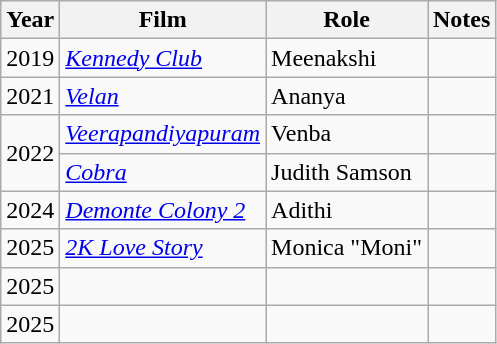<table class="wikitable sortable">
<tr>
<th>Year</th>
<th>Film</th>
<th>Role</th>
<th class="unsortable">Notes</th>
</tr>
<tr>
<td rowspan="1">2019</td>
<td><em><a href='#'>Kennedy Club</a></em></td>
<td>Meenakshi</td>
<td></td>
</tr>
<tr>
<td rowspan="1">2021</td>
<td><em><a href='#'>Velan</a></em></td>
<td>Ananya</td>
<td></td>
</tr>
<tr>
<td rowspan="2">2022</td>
<td><em><a href='#'>Veerapandiyapuram</a></em></td>
<td>Venba</td>
<td></td>
</tr>
<tr>
<td><a href='#'><em>Cobra</em></a></td>
<td>Judith Samson</td>
<td></td>
</tr>
<tr>
<td>2024</td>
<td><em><a href='#'>Demonte Colony 2</a></em></td>
<td>Adithi</td>
<td></td>
</tr>
<tr>
<td>2025</td>
<td><em><a href='#'>2K Love Story</a></em></td>
<td>Monica "Moni"</td>
<td></td>
</tr>
<tr>
<td>2025</td>
<td></td>
<td></td>
</tr>
<tr>
<td>2025</td>
<td></td>
<td></td>
<td></td>
</tr>
</table>
